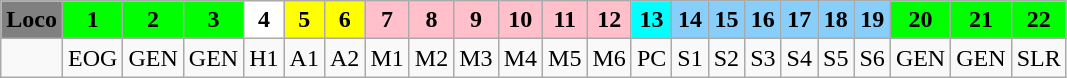<table class="wikitable plainrowheaders unsortable" style="text-align:center">
<tr>
<th scope="col" rowspan="1" style="background:grey;">Loco</th>
<th scope="col" rowspan="1" style="background:lime;">1</th>
<th scope="col" rowspan="1" style="background:lime;">2</th>
<th scope="col" rowspan="1" style="background:lime;">3</th>
<th scope="col" rowspan="1" style="background:white;">4</th>
<th scope="col" rowspan="1" style="background:yellow;">5</th>
<th scope="col" rowspan="1" style="background:yellow;">6</th>
<th scope="col" rowspan="1" style="background:pink;">7</th>
<th scope="col" rowspan="1" style="background:pink;">8</th>
<th scope="col" rowspan="1" style="background:pink;">9</th>
<th scope="col" rowspan="1" style="background:pink;">10</th>
<th scope="col" rowspan="1" style="background:pink;">11</th>
<th scope="col" rowspan="1" style="background:pink;">12</th>
<th scope="col" rowspan="1" style="background:cyan;">13</th>
<th scope="col" rowspan="1" style="background:lightskyblue;">14</th>
<th scope="col" rowspan="1" style="background:lightskyblue;">15</th>
<th scope="col" rowspan="1" style="background:lightskyblue;">16</th>
<th scope="col" rowspan="1" style="background:lightskyblue;">17</th>
<th scope="col" rowspan="1" style="background:lightskyblue;">18</th>
<th scope="col" rowspan="1" style="background:lightskyblue;">19</th>
<th scope="col" rowspan="1" style="background:lime;">20</th>
<th scope="col" rowspan="1" style="background:lime;">21</th>
<th scope="col" rowspan="1" style="background:lime;">22</th>
</tr>
<tr>
<td></td>
<td>EOG</td>
<td>GEN</td>
<td>GEN</td>
<td>H1</td>
<td>A1</td>
<td>A2</td>
<td>M1</td>
<td>M2</td>
<td>M3</td>
<td>M4</td>
<td>M5</td>
<td>M6</td>
<td>PC</td>
<td>S1</td>
<td>S2</td>
<td>S3</td>
<td>S4</td>
<td>S5</td>
<td>S6</td>
<td>GEN</td>
<td>GEN</td>
<td>SLR</td>
</tr>
</table>
